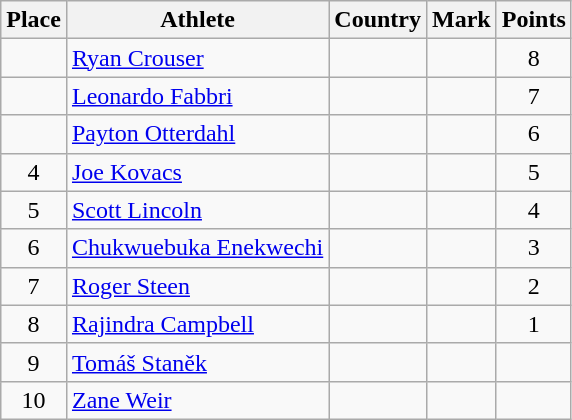<table class="wikitable mw-datatable sortable">
<tr>
<th>Place</th>
<th>Athlete</th>
<th>Country</th>
<th>Mark</th>
<th>Points</th>
</tr>
<tr>
<td align=center></td>
<td><a href='#'>Ryan Crouser</a></td>
<td></td>
<td></td>
<td align=center>8</td>
</tr>
<tr>
<td align=center></td>
<td><a href='#'>Leonardo Fabbri</a></td>
<td></td>
<td></td>
<td align=center>7</td>
</tr>
<tr>
<td align=center></td>
<td><a href='#'>Payton Otterdahl</a></td>
<td></td>
<td></td>
<td align=center>6</td>
</tr>
<tr>
<td align=center>4</td>
<td><a href='#'>Joe Kovacs</a></td>
<td></td>
<td></td>
<td align=center>5</td>
</tr>
<tr>
<td align=center>5</td>
<td><a href='#'>Scott Lincoln</a></td>
<td></td>
<td></td>
<td align=center>4</td>
</tr>
<tr>
<td align=center>6</td>
<td><a href='#'>Chukwuebuka Enekwechi</a></td>
<td></td>
<td></td>
<td align=center>3</td>
</tr>
<tr>
<td align=center>7</td>
<td><a href='#'>Roger Steen</a></td>
<td></td>
<td></td>
<td align=center>2</td>
</tr>
<tr>
<td align=center>8</td>
<td><a href='#'>Rajindra Campbell</a></td>
<td></td>
<td></td>
<td align=center>1</td>
</tr>
<tr>
<td align=center>9</td>
<td><a href='#'>Tomáš Staněk</a></td>
<td></td>
<td></td>
<td></td>
</tr>
<tr>
<td align=center>10</td>
<td><a href='#'>Zane Weir</a></td>
<td></td>
<td></td>
<td></td>
</tr>
</table>
